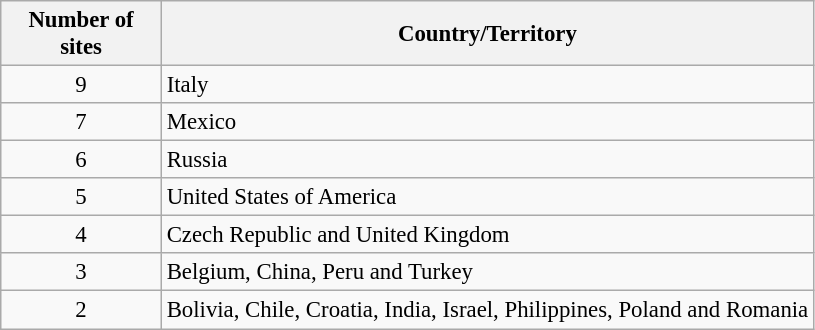<table class="wikitable sortable" style="font-size: 95%;">
<tr>
<th width="100">Number of sites</th>
<th>Country/Territory</th>
</tr>
<tr>
<td align="center">9</td>
<td>Italy</td>
</tr>
<tr>
<td align="center">7</td>
<td>Mexico</td>
</tr>
<tr>
<td align="center">6</td>
<td>Russia</td>
</tr>
<tr>
<td align="center">5</td>
<td>United States of America</td>
</tr>
<tr>
<td align="center">4</td>
<td>Czech Republic and United Kingdom</td>
</tr>
<tr>
<td align="center">3</td>
<td>Belgium, China, Peru and Turkey</td>
</tr>
<tr>
<td align="center">2</td>
<td>Bolivia, Chile, Croatia, India, Israel, Philippines, Poland and Romania</td>
</tr>
</table>
